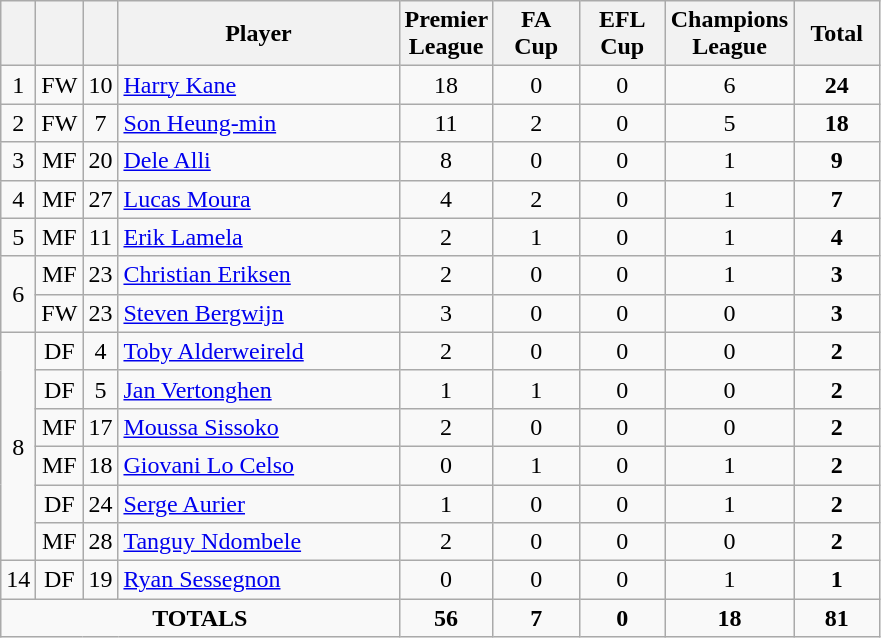<table class="wikitable sortable" style="text-align:center">
<tr>
<th width=10></th>
<th width=10></th>
<th width=10></th>
<th width=180>Player</th>
<th width=50>Premier League</th>
<th width=50>FA Cup</th>
<th width=50>EFL Cup</th>
<th width=50>Champions League</th>
<th width=50>Total</th>
</tr>
<tr>
<td>1</td>
<td>FW</td>
<td>10</td>
<td align=left> <a href='#'>Harry Kane</a></td>
<td>18</td>
<td>0</td>
<td>0</td>
<td>6</td>
<td><strong>24</strong></td>
</tr>
<tr>
<td>2</td>
<td>FW</td>
<td>7</td>
<td align=left> <a href='#'>Son Heung-min</a></td>
<td>11</td>
<td>2</td>
<td>0</td>
<td>5</td>
<td><strong>18</strong></td>
</tr>
<tr>
<td>3</td>
<td>MF</td>
<td>20</td>
<td align="left"> <a href='#'>Dele Alli</a></td>
<td>8</td>
<td>0</td>
<td>0</td>
<td>1</td>
<td><strong>9</strong></td>
</tr>
<tr>
<td>4</td>
<td>MF</td>
<td>27</td>
<td align="left"> <a href='#'>Lucas Moura</a></td>
<td>4</td>
<td>2</td>
<td>0</td>
<td>1</td>
<td><strong>7</strong></td>
</tr>
<tr>
<td>5</td>
<td>MF</td>
<td>11</td>
<td align="left"> <a href='#'>Erik Lamela</a></td>
<td>2</td>
<td>1</td>
<td>0</td>
<td>1</td>
<td><strong>4</strong></td>
</tr>
<tr>
<td rowspan="2">6</td>
<td>MF</td>
<td>23</td>
<td align="left"> <a href='#'>Christian Eriksen</a></td>
<td>2</td>
<td>0</td>
<td>0</td>
<td>1</td>
<td><strong>3</strong></td>
</tr>
<tr>
<td>FW</td>
<td>23</td>
<td align="left"> <a href='#'>Steven Bergwijn</a></td>
<td>3</td>
<td>0</td>
<td>0</td>
<td>0</td>
<td><strong>3</strong></td>
</tr>
<tr>
<td rowspan="6">8</td>
<td>DF</td>
<td>4</td>
<td align="left"> <a href='#'>Toby Alderweireld</a></td>
<td>2</td>
<td>0</td>
<td>0</td>
<td>0</td>
<td><strong>2</strong></td>
</tr>
<tr>
<td>DF</td>
<td>5</td>
<td align="left"> <a href='#'>Jan Vertonghen</a></td>
<td>1</td>
<td>1</td>
<td>0</td>
<td>0</td>
<td><strong>2</strong></td>
</tr>
<tr>
<td>MF</td>
<td>17</td>
<td align="left"> <a href='#'>Moussa Sissoko</a></td>
<td>2</td>
<td>0</td>
<td>0</td>
<td>0</td>
<td><strong>2</strong></td>
</tr>
<tr>
<td>MF</td>
<td>18</td>
<td align="left"> <a href='#'>Giovani Lo Celso</a></td>
<td>0</td>
<td>1</td>
<td>0</td>
<td>1</td>
<td><strong>2</strong></td>
</tr>
<tr>
<td>DF</td>
<td>24</td>
<td align="left"> <a href='#'>Serge Aurier</a></td>
<td>1</td>
<td>0</td>
<td>0</td>
<td>1</td>
<td><strong>2</strong></td>
</tr>
<tr>
<td>MF</td>
<td>28</td>
<td align="left"> <a href='#'>Tanguy Ndombele</a></td>
<td>2</td>
<td>0</td>
<td>0</td>
<td>0</td>
<td><strong>2</strong></td>
</tr>
<tr>
<td rowspan="1">14</td>
<td>DF</td>
<td>19</td>
<td align="left"> <a href='#'>Ryan Sessegnon</a></td>
<td>0</td>
<td>0</td>
<td>0</td>
<td>1</td>
<td><strong>1</strong></td>
</tr>
<tr>
<td colspan="4"><strong>TOTALS</strong></td>
<td><strong>56</strong></td>
<td><strong>7</strong></td>
<td><strong>0</strong></td>
<td><strong>18</strong></td>
<td><strong>81</strong></td>
</tr>
</table>
